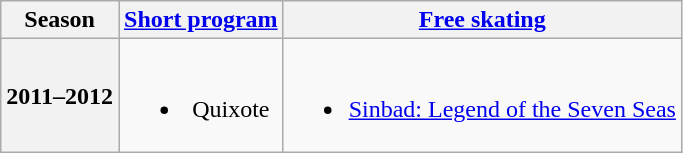<table class="wikitable" style="text-align:center">
<tr>
<th>Season</th>
<th><a href='#'>Short program</a></th>
<th><a href='#'>Free skating</a></th>
</tr>
<tr>
<th>2011–2012<br></th>
<td><br><ul><li>Quixote <br></li></ul></td>
<td><br><ul><li><a href='#'>Sinbad: Legend of the Seven Seas</a> <br></li></ul></td>
</tr>
</table>
